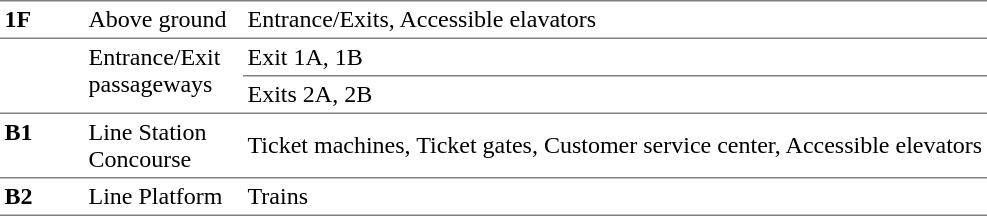<table cellspacing=0 cellpadding=3>
<tr>
<td style="width:50px;border-top:solid 1px gray;border-bottom:solid 1px gray;"><strong>1F</strong></td>
<td style="width:100px;border-top:solid 1px gray;border-bottom:solid 1px gray;">Above ground</td>
<td style="width:350px;border-top:solid 1px gray;border-bottom:solid 1px gray;">Entrance/Exits, Accessible elavators</td>
<td style="border-top:solid 1px gray;border-bottom:solid 1px gray; "></td>
</tr>
<tr>
<td style="border-bottom:solid 1px gray;" rowspan=2></td>
<td style="border-bottom:solid 1px gray;" rowspan=2 valign=top>Entrance/Exit passageways</td>
<td style="border-bottom:solid 1px gray;" colspan=2>Exit 1A, 1B</td>
</tr>
<tr>
<td style="border-bottom:solid 1px gray;" colspan=2>Exits 2A, 2B</td>
</tr>
<tr>
<td style="border-bottom:solid 1px gray;" valign=top><strong>B1</strong></td>
<td style="border-bottom:solid 1px gray;"> Line Station Concourse</td>
<td style="border-bottom:solid 1px gray;" colspan=2>Ticket machines, Ticket gates, Customer service center, Accessible elevators</td>
</tr>
<tr>
<td style="border-bottom:solid 1px gray;" valign=top><strong>B2</strong></td>
<td style="border-bottom:solid 1px gray;"> Line Platform</td>
<td style="border-bottom:solid 1px gray;" colspan=2>Trains</td>
</tr>
<tr>
</tr>
</table>
